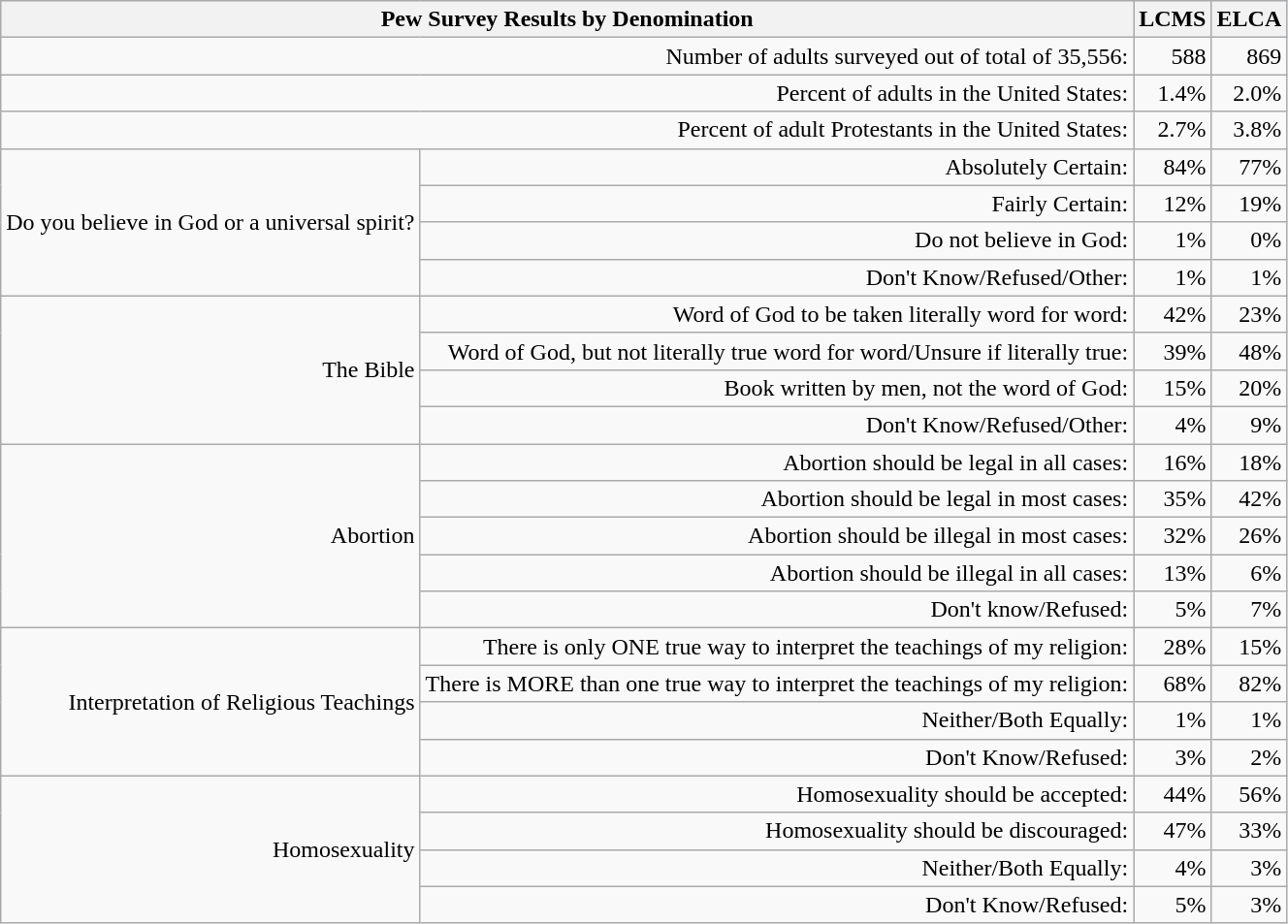<table class="wikitable collapsible collapsed" border="1" style="text-align: right;">
<tr style="text-align:center; background:#d8edff;">
<th colspan="2">Pew Survey Results by Denomination</th>
<th>LCMS</th>
<th>ELCA</th>
</tr>
<tr>
<td colspan="2">Number of adults surveyed out of total of 35,556:</td>
<td>588</td>
<td>869</td>
</tr>
<tr>
<td colspan="2">Percent of adults in the United States:</td>
<td>1.4%</td>
<td>2.0%</td>
</tr>
<tr>
<td colspan="2">Percent of adult Protestants in the United States:</td>
<td>2.7%</td>
<td>3.8%</td>
</tr>
<tr>
<td rowspan="4">Do you believe in God or a universal spirit?</td>
<td>Absolutely Certain:</td>
<td>84%</td>
<td>77%</td>
</tr>
<tr>
<td>Fairly Certain:</td>
<td>12%</td>
<td>19%</td>
</tr>
<tr>
<td>Do not believe in God:</td>
<td>1%</td>
<td>0%</td>
</tr>
<tr>
<td>Don't Know/Refused/Other:</td>
<td>1%</td>
<td>1%</td>
</tr>
<tr>
<td rowspan="4">The Bible</td>
<td>Word of God to be taken literally word for word:</td>
<td>42%</td>
<td>23%</td>
</tr>
<tr>
<td>Word of God, but not literally true word for word/Unsure if literally true:</td>
<td>39%</td>
<td>48%</td>
</tr>
<tr>
<td>Book written by men, not the word of God:</td>
<td>15%</td>
<td>20%</td>
</tr>
<tr>
<td>Don't Know/Refused/Other:</td>
<td>4%</td>
<td>9%</td>
</tr>
<tr>
<td rowspan="5">Abortion</td>
<td>Abortion should be legal in all cases:</td>
<td>16%</td>
<td>18%</td>
</tr>
<tr>
<td>Abortion should be legal in most cases:</td>
<td>35%</td>
<td>42%</td>
</tr>
<tr>
<td>Abortion should be illegal in most cases:</td>
<td>32%</td>
<td>26%</td>
</tr>
<tr>
<td>Abortion should be illegal in all cases:</td>
<td>13%</td>
<td>6%</td>
</tr>
<tr>
<td>Don't know/Refused:</td>
<td>5%</td>
<td>7%</td>
</tr>
<tr>
<td rowspan="4">Interpretation of Religious Teachings</td>
<td>There is only ONE true way to interpret the teachings of my religion:</td>
<td>28%</td>
<td>15%</td>
</tr>
<tr>
<td>There is MORE than one true way to interpret the teachings of my religion:</td>
<td>68%</td>
<td>82%</td>
</tr>
<tr>
<td>Neither/Both Equally:</td>
<td>1%</td>
<td>1%</td>
</tr>
<tr>
<td>Don't Know/Refused:</td>
<td>3%</td>
<td>2%</td>
</tr>
<tr>
<td rowspan="4">Homosexuality</td>
<td>Homosexuality should be accepted:</td>
<td>44%</td>
<td>56%</td>
</tr>
<tr>
<td>Homosexuality should be discouraged:</td>
<td>47%</td>
<td>33%</td>
</tr>
<tr>
<td>Neither/Both Equally:</td>
<td>4%</td>
<td>3%</td>
</tr>
<tr>
<td>Don't Know/Refused:</td>
<td>5%</td>
<td>3%</td>
</tr>
</table>
